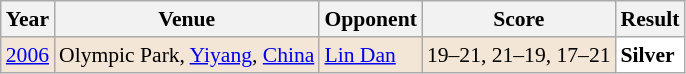<table class="sortable wikitable" style="font-size: 90%;">
<tr>
<th>Year</th>
<th>Venue</th>
<th>Opponent</th>
<th>Score</th>
<th>Result</th>
</tr>
<tr style="background:#F3E6D7">
<td style="text-align:center;"><a href='#'>2006</a></td>
<td style="text-align:left;">Olympic Park, <a href='#'>Yiyang</a>, <a href='#'>China</a></td>
<td style="text-align:left;"> <a href='#'>Lin Dan</a></td>
<td style="text-align:left;">19–21, 21–19, 17–21</td>
<td style="text-align:left; background:white"> <strong>Silver</strong></td>
</tr>
</table>
